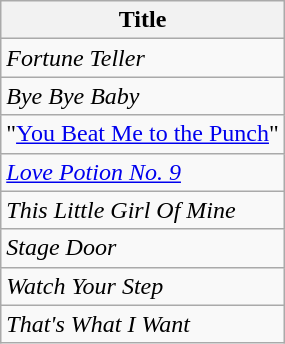<table class="wikitable">
<tr>
<th>Title</th>
</tr>
<tr>
<td><em>Fortune Teller</em></td>
</tr>
<tr>
<td><em>Bye Bye Baby</em></td>
</tr>
<tr>
<td>"<a href='#'>You Beat Me to the Punch</a>"</td>
</tr>
<tr>
<td><a href='#'><em>Love Potion No. 9</em></a></td>
</tr>
<tr>
<td><em>This Little Girl Of Mine</em></td>
</tr>
<tr>
<td><em>Stage Door</em></td>
</tr>
<tr>
<td><em>Watch Your Step</em></td>
</tr>
<tr>
<td><em>That's What I Want</em></td>
</tr>
</table>
